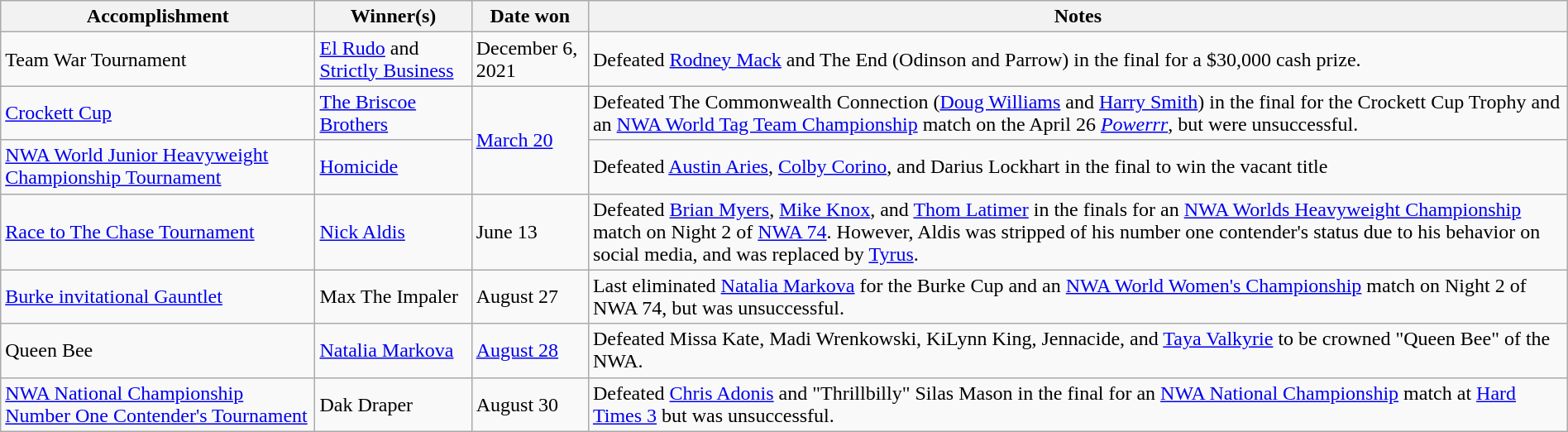<table class="wikitable" style="width:100%;">
<tr>
<th>Accomplishment</th>
<th>Winner(s)</th>
<th>Date won</th>
<th>Notes</th>
</tr>
<tr>
<td>Team War Tournament</td>
<td><a href='#'>El Rudo</a> and <a href='#'>Strictly Business</a><br></td>
<td>December 6, 2021<br></td>
<td>Defeated <a href='#'>Rodney Mack</a> and The End (Odinson and Parrow) in the final for a $30,000 cash prize.</td>
</tr>
<tr>
<td><a href='#'>Crockett Cup</a></td>
<td><a href='#'>The Briscoe Brothers</a><br></td>
<td rowspan=2><a href='#'>March 20</a></td>
<td>Defeated The Commonwealth Connection (<a href='#'>Doug Williams</a> and <a href='#'>Harry Smith</a>) in the final for the Crockett Cup Trophy and an <a href='#'>NWA World Tag Team Championship</a> match on the April 26 <em><a href='#'>Powerrr</a></em>, but were unsuccessful.</td>
</tr>
<tr>
<td><a href='#'>NWA World Junior Heavyweight Championship Tournament</a></td>
<td><a href='#'>Homicide</a></td>
<td>Defeated <a href='#'>Austin Aries</a>, <a href='#'>Colby Corino</a>, and Darius Lockhart in the final to win the vacant title</td>
</tr>
<tr>
<td><a href='#'>Race to The Chase Tournament</a></td>
<td><a href='#'>Nick Aldis</a></td>
<td>June 13<br></td>
<td>Defeated <a href='#'>Brian Myers</a>, <a href='#'>Mike Knox</a>, and <a href='#'>Thom Latimer</a> in the finals for an <a href='#'>NWA Worlds Heavyweight Championship</a> match on Night 2 of <a href='#'>NWA 74</a>. However, Aldis was stripped of his number one contender's status due to his behavior on social media, and was replaced by <a href='#'>Tyrus</a>.</td>
</tr>
<tr>
<td><a href='#'>Burke invitational Gauntlet</a></td>
<td>Max The Impaler</td>
<td>August 27</td>
<td>Last eliminated <a href='#'>Natalia Markova</a> for the Burke Cup and an <a href='#'>NWA World Women's Championship</a> match on Night 2 of NWA 74, but was unsuccessful.</td>
</tr>
<tr>
<td>Queen Bee</td>
<td><a href='#'>Natalia Markova</a></td>
<td><a href='#'>August 28</a></td>
<td>Defeated Missa Kate, Madi Wrenkowski, KiLynn King, Jennacide, and <a href='#'>Taya Valkyrie</a> to be crowned "Queen Bee" of the NWA.</td>
</tr>
<tr>
<td><a href='#'>NWA National Championship Number One Contender's Tournament</a></td>
<td>Dak Draper</td>
<td>August 30<br></td>
<td>Defeated <a href='#'>Chris Adonis</a> and "Thrillbilly" Silas Mason in the final for an <a href='#'>NWA National Championship</a> match at <a href='#'>Hard Times 3</a> but was unsuccessful.</td>
</tr>
</table>
